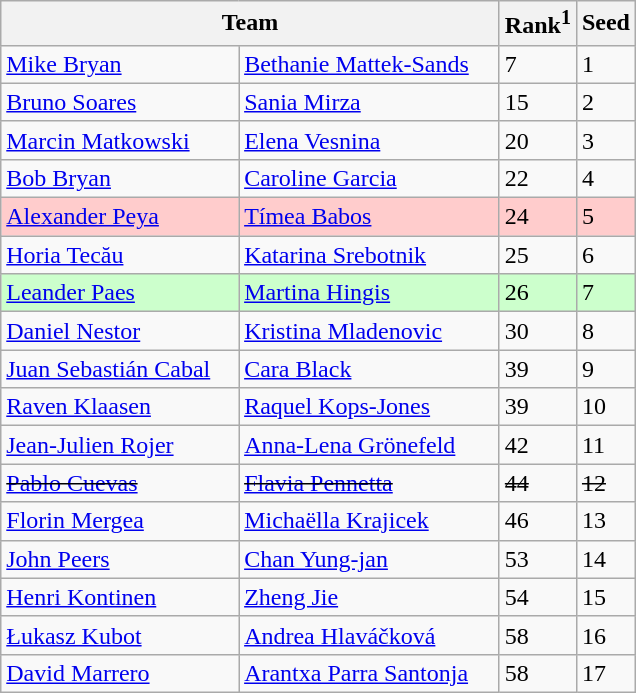<table class="wikitable">
<tr>
<th style="width:325px;" colspan=2>Team</th>
<th>Rank<sup>1</sup></th>
<th>Seed</th>
</tr>
<tr>
<td> <a href='#'>Mike Bryan</a></td>
<td> <a href='#'>Bethanie Mattek-Sands</a></td>
<td>7</td>
<td>1</td>
</tr>
<tr>
<td> <a href='#'>Bruno Soares</a></td>
<td> <a href='#'>Sania Mirza</a></td>
<td>15</td>
<td>2</td>
</tr>
<tr>
<td> <a href='#'>Marcin Matkowski</a></td>
<td> <a href='#'>Elena Vesnina</a></td>
<td>20</td>
<td>3</td>
</tr>
<tr>
<td> <a href='#'>Bob Bryan</a></td>
<td> <a href='#'>Caroline Garcia</a></td>
<td>22</td>
<td>4</td>
</tr>
<tr style="background:#fcc;">
<td> <a href='#'>Alexander Peya</a></td>
<td> <a href='#'>Tímea Babos</a></td>
<td>24</td>
<td>5</td>
</tr>
<tr>
<td> <a href='#'>Horia Tecău</a></td>
<td> <a href='#'>Katarina Srebotnik</a></td>
<td>25</td>
<td>6</td>
</tr>
<tr style="background:#cfc;">
<td> <a href='#'>Leander Paes</a></td>
<td> <a href='#'>Martina Hingis</a></td>
<td>26</td>
<td>7</td>
</tr>
<tr>
<td> <a href='#'>Daniel Nestor</a></td>
<td> <a href='#'>Kristina Mladenovic</a></td>
<td>30</td>
<td>8</td>
</tr>
<tr>
<td> <a href='#'>Juan Sebastián Cabal</a></td>
<td> <a href='#'>Cara Black</a></td>
<td>39</td>
<td>9</td>
</tr>
<tr>
<td> <a href='#'>Raven Klaasen</a></td>
<td> <a href='#'>Raquel Kops-Jones</a></td>
<td>39</td>
<td>10</td>
</tr>
<tr>
<td> <a href='#'>Jean-Julien Rojer</a></td>
<td> <a href='#'>Anna-Lena Grönefeld</a></td>
<td>42</td>
<td>11</td>
</tr>
<tr>
<td><s> <a href='#'>Pablo Cuevas</a></s></td>
<td><s> <a href='#'>Flavia Pennetta</a></s></td>
<td><s>44</s></td>
<td><s>12</s></td>
</tr>
<tr>
<td> <a href='#'>Florin Mergea</a></td>
<td> <a href='#'>Michaëlla Krajicek</a></td>
<td>46</td>
<td>13</td>
</tr>
<tr>
<td> <a href='#'>John Peers</a></td>
<td> <a href='#'>Chan Yung-jan</a></td>
<td>53</td>
<td>14</td>
</tr>
<tr>
<td> <a href='#'>Henri Kontinen</a></td>
<td> <a href='#'>Zheng Jie</a></td>
<td>54</td>
<td>15</td>
</tr>
<tr>
<td> <a href='#'>Łukasz Kubot</a></td>
<td> <a href='#'>Andrea Hlaváčková</a></td>
<td>58</td>
<td>16</td>
</tr>
<tr>
<td> <a href='#'>David Marrero</a></td>
<td> <a href='#'>Arantxa Parra Santonja</a></td>
<td>58</td>
<td>17</td>
</tr>
</table>
